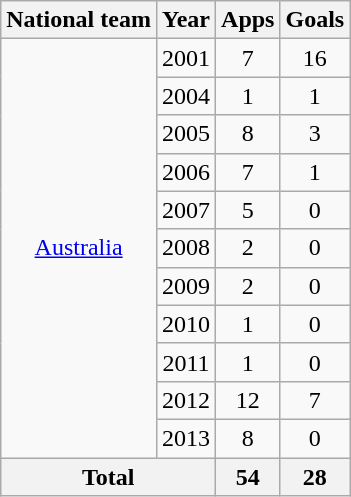<table class="wikitable" style="text-align:center">
<tr>
<th>National team</th>
<th>Year</th>
<th>Apps</th>
<th>Goals</th>
</tr>
<tr>
<td rowspan="11"><a href='#'>Australia</a></td>
<td>2001</td>
<td>7</td>
<td>16</td>
</tr>
<tr>
<td>2004</td>
<td>1</td>
<td>1</td>
</tr>
<tr>
<td>2005</td>
<td>8</td>
<td>3</td>
</tr>
<tr>
<td>2006</td>
<td>7</td>
<td>1</td>
</tr>
<tr>
<td>2007</td>
<td>5</td>
<td>0</td>
</tr>
<tr>
<td>2008</td>
<td>2</td>
<td>0</td>
</tr>
<tr>
<td>2009</td>
<td>2</td>
<td>0</td>
</tr>
<tr>
<td>2010</td>
<td>1</td>
<td>0</td>
</tr>
<tr>
<td>2011</td>
<td>1</td>
<td>0</td>
</tr>
<tr>
<td>2012</td>
<td>12</td>
<td>7</td>
</tr>
<tr>
<td>2013</td>
<td>8</td>
<td>0</td>
</tr>
<tr>
<th colspan="2">Total</th>
<th>54</th>
<th>28</th>
</tr>
</table>
